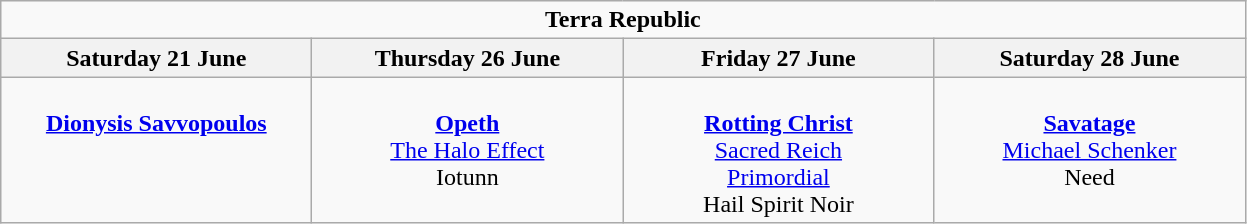<table class="wikitable">
<tr>
<td colspan="4" align="center"><strong>Terra Republic</strong></td>
</tr>
<tr>
<th>Saturday 21 June</th>
<th>Thursday 26 June</th>
<th>Friday 27 June</th>
<th>Saturday 28 June</th>
</tr>
<tr>
<td valign="top" align="center" width=200><br><strong><a href='#'>Dionysis Savvopoulos</a></strong></td>
<td valign="top" align="center" width=200><br><strong><a href='#'>Opeth</a></strong>
<br><a href='#'>The Halo Effect</a>
<br>Iotunn</td>
<td valign="top" align="center" width=200><br><strong><a href='#'>Rotting Christ</a></strong>
<br><a href='#'>Sacred Reich</a>
<br><a href='#'>Primordial</a>
<br>Hail Spirit Noir</td>
<td valign="top" align="center" width=200><br><strong><a href='#'>Savatage</a></strong>
<br><a href='#'>Michael Schenker</a>
<br>Need</td>
</tr>
</table>
